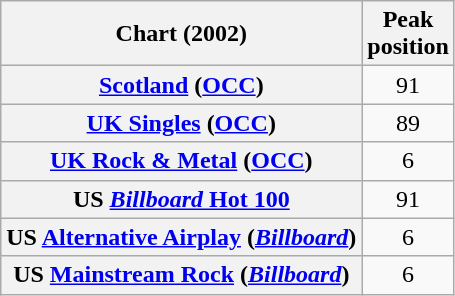<table class="wikitable sortable plainrowheaders" style="text-align:center">
<tr>
<th scope="col">Chart (2002)</th>
<th scope="col">Peak<br>position</th>
</tr>
<tr>
<th scope="row"><a href='#'>Scotland</a> (<a href='#'>OCC</a>)</th>
<td>91</td>
</tr>
<tr>
<th scope="row"><a href='#'>UK Singles</a> (<a href='#'>OCC</a>)</th>
<td>89</td>
</tr>
<tr>
<th scope="row"><a href='#'>UK Rock & Metal</a> (<a href='#'>OCC</a>)</th>
<td>6</td>
</tr>
<tr>
<th scope="row">US <a href='#'><em>Billboard</em> Hot 100</a></th>
<td>91</td>
</tr>
<tr>
<th scope="row">US <a href='#'>Alternative Airplay</a> (<em><a href='#'>Billboard</a></em>)</th>
<td>6</td>
</tr>
<tr>
<th scope="row">US <a href='#'>Mainstream Rock</a> (<em><a href='#'>Billboard</a></em>)</th>
<td>6</td>
</tr>
</table>
